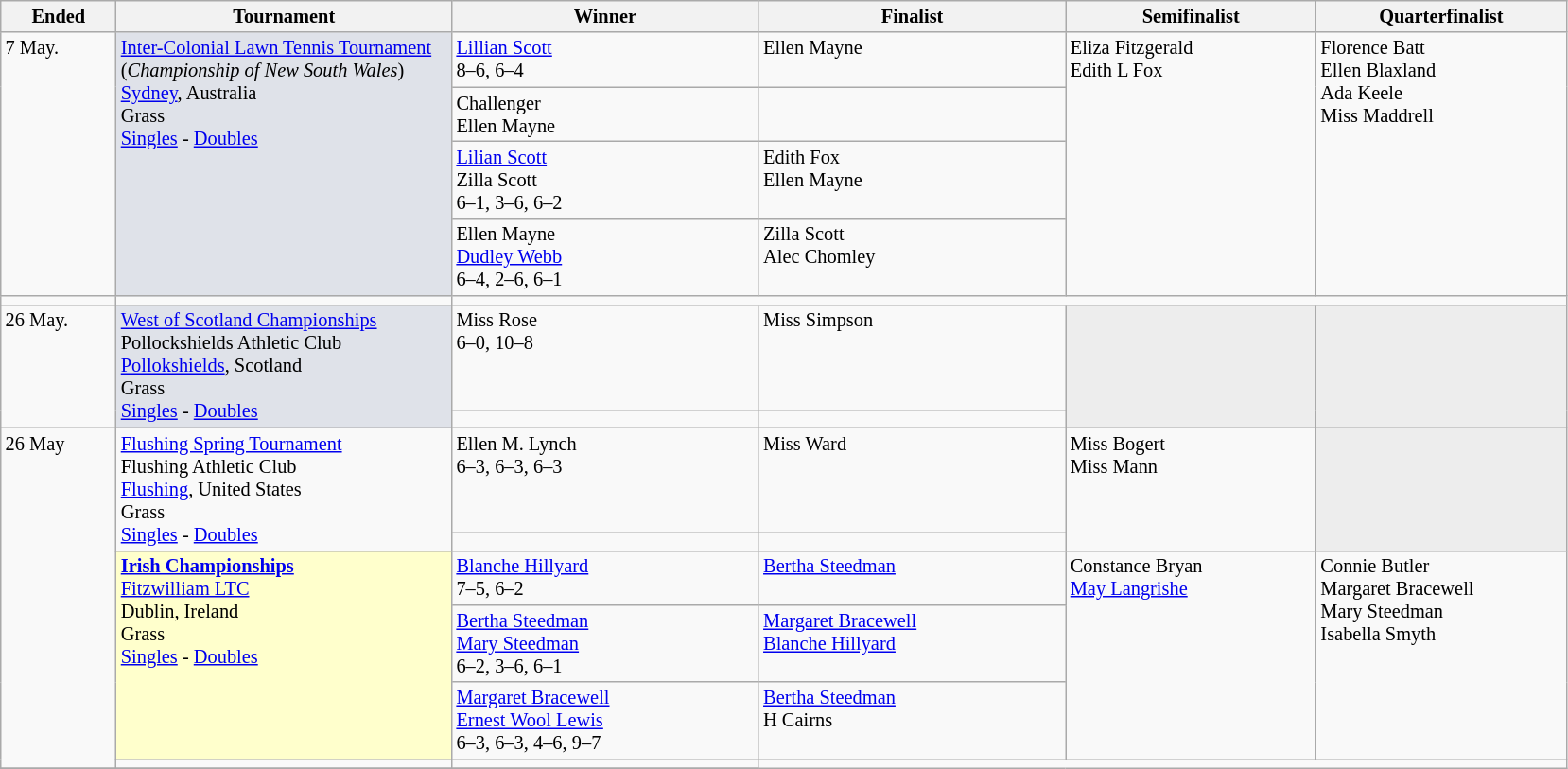<table class="wikitable" style="font-size:85%;">
<tr>
<th width="75">Ended</th>
<th width="230">Tournament</th>
<th width="210">Winner</th>
<th width="210">Finalist</th>
<th width="170">Semifinalist</th>
<th width="170">Quarterfinalist</th>
</tr>
<tr valign=top>
<td rowspan=4>7 May.</td>
<td style="background:#dfe2e9" rowspan=4><a href='#'>Inter-Colonial Lawn Tennis Tournament</a><br> (<em>Championship of New South Wales</em>)<br><a href='#'>Sydney</a>, Australia<br>Grass<br><a href='#'>Singles</a> - <a href='#'>Doubles</a></td>
<td> <a href='#'>Lillian Scott</a><br>8–6, 6–4</td>
<td> Ellen Mayne</td>
<td rowspan=4>  Eliza Fitzgerald<br> Edith L Fox</td>
<td rowspan=4> Florence Batt<br> Ellen Blaxland<br>  Ada Keele<br> Miss Maddrell</td>
</tr>
<tr valign=top>
<td>Challenger<br> Ellen Mayne</td>
</tr>
<tr valign=top>
<td>  <a href='#'>Lilian Scott</a><br> Zilla Scott <br>6–1, 3–6, 6–2</td>
<td>  Edith Fox<br> Ellen Mayne</td>
</tr>
<tr valign=top>
<td> Ellen Mayne<br> <a href='#'>Dudley Webb</a><br>6–4, 2–6, 6–1</td>
<td> Zilla Scott<br> Alec Chomley</td>
</tr>
<tr valign=top>
<td></td>
<td></td>
</tr>
<tr valign=top>
<td rowspan=2>26 May.</td>
<td style="background:#dfe2e9" rowspan=2><a href='#'>West of Scotland Championships</a><br>Pollockshields Athletic Club<br><a href='#'>Pollokshields</a>, Scotland<br>Grass<br><a href='#'>Singles</a> - <a href='#'>Doubles</a></td>
<td> Miss Rose<br>6–0, 10–8</td>
<td>  Miss Simpson</td>
<td style="background:#ededed;" rowspan=2></td>
<td style="background:#ededed;" rowspan=2></td>
</tr>
<tr valign=top>
<td></td>
<td></td>
</tr>
<tr valign=top>
<td rowspan=6>26 May</td>
<td rowspan=2><a href='#'>Flushing Spring Tournament</a><br>Flushing Athletic Club<br><a href='#'>Flushing</a>, United States<br>Grass <br><a href='#'>Singles</a> - <a href='#'>Doubles</a></td>
<td> Ellen M. Lynch<br> 6–3, 6–3, 6–3</td>
<td>  Miss Ward</td>
<td rowspan=2> Miss Bogert <br> Miss Mann</td>
<td style="background:#ededed;" rowspan=2></td>
</tr>
<tr valign=top>
<td></td>
<td></td>
</tr>
<tr valign=top>
<td style="background:#ffc;" rowspan=3><strong><a href='#'>Irish Championships</a></strong> <br><a href='#'>Fitzwilliam LTC</a><br>Dublin, Ireland<br>Grass<br><a href='#'>Singles</a> - <a href='#'>Doubles</a></td>
<td> <a href='#'>Blanche Hillyard</a><br>7–5, 6–2</td>
<td> <a href='#'>Bertha Steedman</a></td>
<td rowspan=3> Constance Bryan<br> <a href='#'>May Langrishe</a></td>
<td rowspan=3> Connie Butler <br> Margaret Bracewell<br> Mary Steedman<br> Isabella Smyth</td>
</tr>
<tr valign=top>
<td> <a href='#'>Bertha Steedman</a><br> <a href='#'>Mary Steedman</a><br>6–2, 3–6, 6–1</td>
<td> <a href='#'>Margaret Bracewell</a><br> <a href='#'>Blanche Hillyard</a></td>
</tr>
<tr valign=top>
<td> <a href='#'>Margaret Bracewell</a><br> <a href='#'>Ernest Wool Lewis</a><br>6–3, 6–3, 4–6, 9–7</td>
<td> <a href='#'>Bertha Steedman</a><br> H Cairns</td>
</tr>
<tr valign=top>
<td></td>
<td></td>
</tr>
<tr valign=top>
</tr>
</table>
